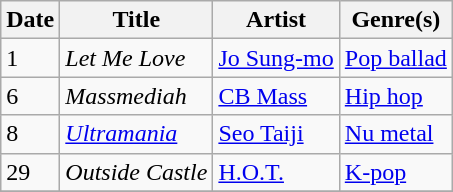<table class="wikitable" style="text-align: left;">
<tr>
<th>Date</th>
<th>Title</th>
<th>Artist</th>
<th>Genre(s)</th>
</tr>
<tr>
<td>1</td>
<td><em>Let Me Love</em></td>
<td><a href='#'>Jo Sung-mo</a></td>
<td><a href='#'>Pop ballad</a></td>
</tr>
<tr>
<td>6</td>
<td><em>Massmediah</em></td>
<td><a href='#'>CB Mass</a></td>
<td><a href='#'>Hip hop</a></td>
</tr>
<tr>
<td>8</td>
<td><em><a href='#'>Ultramania</a></em></td>
<td><a href='#'>Seo Taiji</a></td>
<td><a href='#'>Nu metal</a></td>
</tr>
<tr>
<td>29</td>
<td><em>Outside Castle</em></td>
<td><a href='#'>H.O.T.</a></td>
<td><a href='#'>K-pop</a></td>
</tr>
<tr>
</tr>
</table>
